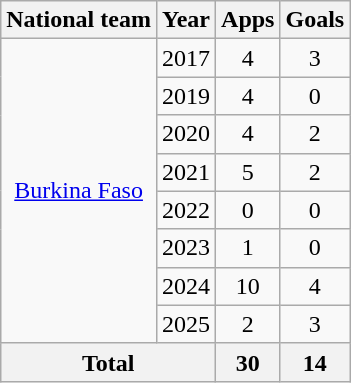<table class="wikitable" style="text-align:center">
<tr>
<th>National team</th>
<th>Year</th>
<th>Apps</th>
<th>Goals</th>
</tr>
<tr>
<td rowspan="8"><a href='#'>Burkina Faso</a></td>
<td>2017</td>
<td>4</td>
<td>3</td>
</tr>
<tr>
<td>2019</td>
<td>4</td>
<td>0</td>
</tr>
<tr>
<td>2020</td>
<td>4</td>
<td>2</td>
</tr>
<tr>
<td>2021</td>
<td>5</td>
<td>2</td>
</tr>
<tr>
<td>2022</td>
<td>0</td>
<td>0</td>
</tr>
<tr>
<td>2023</td>
<td>1</td>
<td>0</td>
</tr>
<tr>
<td>2024</td>
<td>10</td>
<td>4</td>
</tr>
<tr>
<td>2025</td>
<td>2</td>
<td>3</td>
</tr>
<tr>
<th colspan="2">Total</th>
<th>30</th>
<th>14</th>
</tr>
</table>
